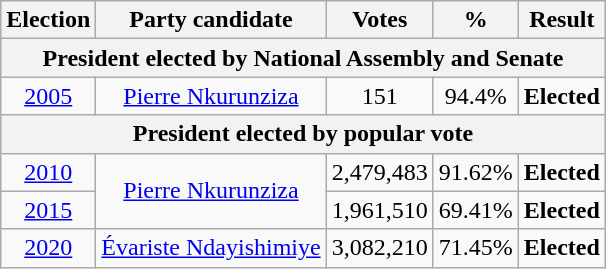<table class=wikitable style=text-align:center>
<tr>
<th>Election</th>
<th>Party candidate</th>
<th>Votes</th>
<th>%</th>
<th>Result</th>
</tr>
<tr>
<th colspan="5">President elected by National Assembly and Senate</th>
</tr>
<tr>
<td><a href='#'>2005</a></td>
<td><a href='#'>Pierre Nkurunziza</a></td>
<td>151</td>
<td>94.4%</td>
<td><strong>Elected</strong> </td>
</tr>
<tr>
<th colspan="5">President elected by popular vote</th>
</tr>
<tr>
<td><a href='#'>2010</a></td>
<td rowspan="2"><a href='#'>Pierre Nkurunziza</a></td>
<td>2,479,483</td>
<td>91.62%</td>
<td><strong>Elected</strong> </td>
</tr>
<tr>
<td><a href='#'>2015</a></td>
<td>1,961,510</td>
<td>69.41%</td>
<td><strong>Elected</strong> </td>
</tr>
<tr>
<td><a href='#'>2020</a></td>
<td><a href='#'>Évariste Ndayishimiye</a></td>
<td>3,082,210</td>
<td>71.45%</td>
<td><strong>Elected</strong> </td>
</tr>
</table>
